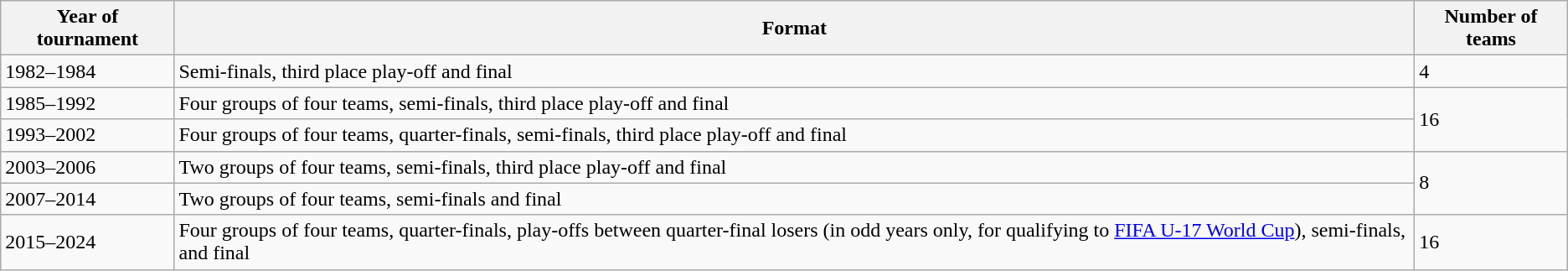<table class="wikitable">
<tr>
<th>Year of tournament</th>
<th>Format</th>
<th>Number of teams</th>
</tr>
<tr>
<td>1982–1984</td>
<td>Semi-finals, third place play-off and final</td>
<td>4</td>
</tr>
<tr>
<td>1985–1992</td>
<td>Four groups of four teams, semi-finals, third place play-off and final</td>
<td rowspan=2>16</td>
</tr>
<tr>
<td>1993–2002</td>
<td>Four groups of four teams, quarter-finals, semi-finals, third place play-off and final</td>
</tr>
<tr>
<td>2003–2006</td>
<td>Two groups of four teams, semi-finals, third place play-off and final</td>
<td rowspan=2>8</td>
</tr>
<tr>
<td>2007–2014</td>
<td>Two groups of four teams, semi-finals and final</td>
</tr>
<tr>
<td>2015–2024</td>
<td>Four groups of four teams, quarter-finals, play-offs between quarter-final losers (in odd years only, for qualifying to <a href='#'>FIFA U-17 World Cup</a>), semi-finals, and final</td>
<td>16</td>
</tr>
</table>
